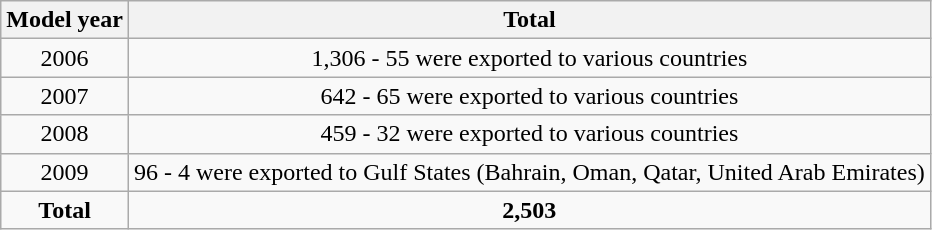<table class="wikitable sortable" style="text-align: center;">
<tr>
<th>Model year</th>
<th>Total</th>
</tr>
<tr>
<td>2006</td>
<td>1,306 - 55 were exported to various countries</td>
</tr>
<tr>
<td>2007</td>
<td>642 - 65 were exported to various countries</td>
</tr>
<tr>
<td>2008</td>
<td>459 - 32 were exported to various countries</td>
</tr>
<tr>
<td>2009</td>
<td>96 - 4 were exported to Gulf States (Bahrain, Oman, Qatar, United Arab Emirates)</td>
</tr>
<tr>
<td><strong>Total</strong></td>
<td><strong>2,503</strong></td>
</tr>
</table>
